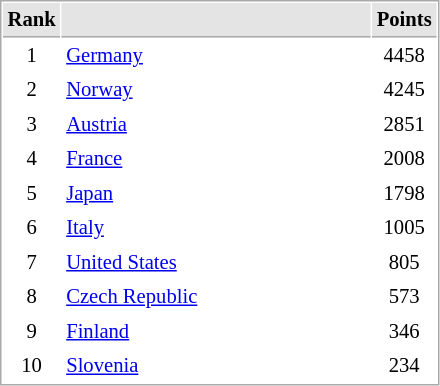<table cellspacing="1" cellpadding="3" style="border:1px solid #AAAAAA;font-size:86%">
<tr bgcolor="#E4E4E4">
<th style="border-bottom:1px solid #AAAAAA" width=10>Rank</th>
<th style="border-bottom:1px solid #AAAAAA" width=200></th>
<th style="border-bottom:1px solid #AAAAAA" width=20>Points</th>
</tr>
<tr align="center">
<td>1</td>
<td align="left"> <a href='#'>Germany</a></td>
<td>4458</td>
</tr>
<tr align="center">
<td>2</td>
<td align="left"> <a href='#'>Norway</a></td>
<td>4245</td>
</tr>
<tr align="center">
<td>3</td>
<td align="left"> <a href='#'>Austria</a></td>
<td>2851</td>
</tr>
<tr align="center">
<td>4</td>
<td align="left"> <a href='#'>France</a></td>
<td>2008</td>
</tr>
<tr align="center">
<td>5</td>
<td align="left"> <a href='#'>Japan</a></td>
<td>1798</td>
</tr>
<tr align="center">
<td>6</td>
<td align="left"> <a href='#'>Italy</a></td>
<td>1005</td>
</tr>
<tr align="center">
<td>7</td>
<td align="left"> <a href='#'>United States</a></td>
<td>805</td>
</tr>
<tr align="center">
<td>8</td>
<td align="left"> <a href='#'>Czech Republic</a></td>
<td>573</td>
</tr>
<tr align="center">
<td>9</td>
<td align="left"> <a href='#'>Finland</a></td>
<td>346</td>
</tr>
<tr align="center">
<td>10</td>
<td align="left"> <a href='#'>Slovenia</a></td>
<td>234</td>
</tr>
</table>
